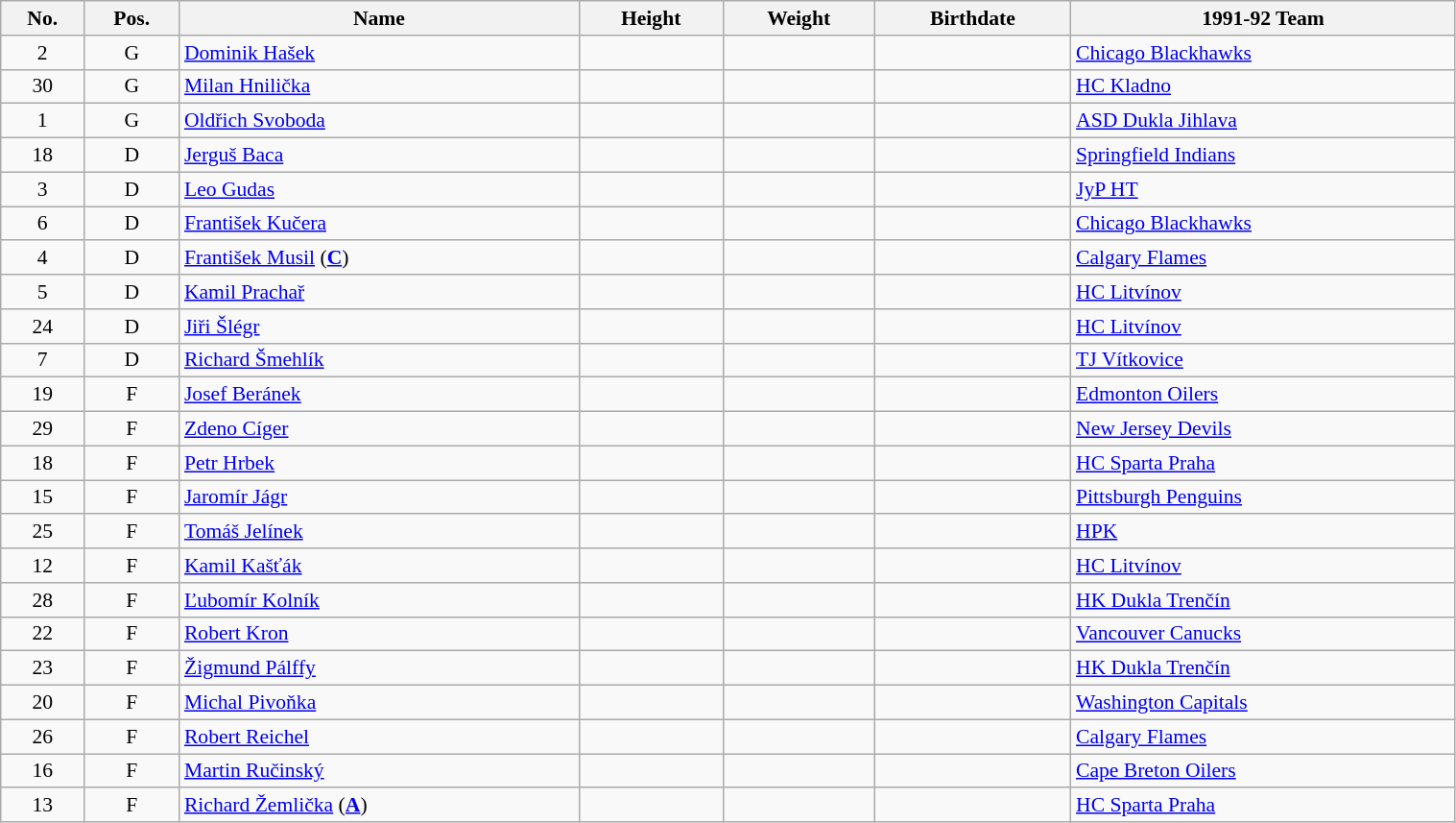<table class="wikitable sortable" width="80%" style="font-size: 90%; text-align: center;">
<tr>
<th>No.</th>
<th>Pos.</th>
<th>Name</th>
<th>Height</th>
<th>Weight</th>
<th>Birthdate</th>
<th>1991-92 Team</th>
</tr>
<tr>
<td>2</td>
<td>G</td>
<td style="text-align:left;"><a href='#'>Dominik Hašek</a></td>
<td></td>
<td></td>
<td style="text-align:right;"></td>
<td style="text-align:left;"> <a href='#'>Chicago Blackhawks</a></td>
</tr>
<tr>
<td>30</td>
<td>G</td>
<td style="text-align:left;"><a href='#'>Milan Hnilička</a></td>
<td></td>
<td></td>
<td style="text-align:right;"></td>
<td style="text-align:left;"> <a href='#'>HC Kladno</a></td>
</tr>
<tr>
<td>1</td>
<td>G</td>
<td style="text-align:left;"><a href='#'>Oldřich Svoboda</a></td>
<td></td>
<td></td>
<td style="text-align:right;"></td>
<td style="text-align:left;"> <a href='#'>ASD Dukla Jihlava</a></td>
</tr>
<tr>
<td>18</td>
<td>D</td>
<td style="text-align:left;"><a href='#'>Jerguš Baca</a></td>
<td></td>
<td></td>
<td style="text-align:right;"></td>
<td style="text-align:left;"> <a href='#'>Springfield Indians</a></td>
</tr>
<tr>
<td>3</td>
<td>D</td>
<td style="text-align:left;"><a href='#'>Leo Gudas</a></td>
<td></td>
<td></td>
<td style="text-align:right;"></td>
<td style="text-align:left;"> <a href='#'>JyP HT</a></td>
</tr>
<tr>
<td>6</td>
<td>D</td>
<td style="text-align:left;"><a href='#'>František Kučera</a></td>
<td></td>
<td></td>
<td style="text-align:right;"></td>
<td style="text-align:left;"> <a href='#'>Chicago Blackhawks</a></td>
</tr>
<tr>
<td>4</td>
<td>D</td>
<td style="text-align:left;"><a href='#'>František Musil</a> (<strong><a href='#'>C</a></strong>)</td>
<td></td>
<td></td>
<td style="text-align:right;"></td>
<td style="text-align:left;"> <a href='#'>Calgary Flames</a></td>
</tr>
<tr>
<td>5</td>
<td>D</td>
<td style="text-align:left;"><a href='#'>Kamil Prachař</a></td>
<td></td>
<td></td>
<td style="text-align:right;"></td>
<td style="text-align:left;"> <a href='#'>HC Litvínov</a></td>
</tr>
<tr>
<td>24</td>
<td>D</td>
<td style="text-align:left;"><a href='#'>Jiři Šlégr</a></td>
<td></td>
<td></td>
<td style="text-align:right;"></td>
<td style="text-align:left;"> <a href='#'>HC Litvínov</a></td>
</tr>
<tr>
<td>7</td>
<td>D</td>
<td style="text-align:left;"><a href='#'>Richard Šmehlík</a></td>
<td></td>
<td></td>
<td style="text-align:right;"></td>
<td style="text-align:left;"> <a href='#'>TJ Vítkovice</a></td>
</tr>
<tr>
<td>19</td>
<td>F</td>
<td style="text-align:left;"><a href='#'>Josef Beránek</a></td>
<td></td>
<td></td>
<td style="text-align:right;"></td>
<td style="text-align:left;"> <a href='#'>Edmonton Oilers</a></td>
</tr>
<tr>
<td>29</td>
<td>F</td>
<td style="text-align:left;"><a href='#'>Zdeno Cíger</a></td>
<td></td>
<td></td>
<td style="text-align:right;"></td>
<td style="text-align:left;"> <a href='#'>New Jersey Devils</a></td>
</tr>
<tr>
<td>18</td>
<td>F</td>
<td style="text-align:left;"><a href='#'>Petr Hrbek</a></td>
<td></td>
<td></td>
<td style="text-align:right;"></td>
<td style="text-align:left;"> <a href='#'>HC Sparta Praha</a></td>
</tr>
<tr>
<td>15</td>
<td>F</td>
<td style="text-align:left;"><a href='#'>Jaromír Jágr</a></td>
<td></td>
<td></td>
<td style="text-align:right;"></td>
<td style="text-align:left;"> <a href='#'>Pittsburgh Penguins</a></td>
</tr>
<tr>
<td>25</td>
<td>F</td>
<td style="text-align:left;"><a href='#'>Tomáš Jelínek</a></td>
<td></td>
<td></td>
<td style="text-align:right;"></td>
<td style="text-align:left;"> <a href='#'>HPK</a></td>
</tr>
<tr>
<td>12</td>
<td>F</td>
<td style="text-align:left;"><a href='#'>Kamil Kašťák</a></td>
<td></td>
<td></td>
<td style="text-align:right;"></td>
<td style="text-align:left;"> <a href='#'>HC Litvínov</a></td>
</tr>
<tr>
<td>28</td>
<td>F</td>
<td style="text-align:left;"><a href='#'>Ľubomír Kolník</a></td>
<td></td>
<td></td>
<td style="text-align:right;"></td>
<td style="text-align:left;"> <a href='#'>HK Dukla Trenčín</a></td>
</tr>
<tr>
<td>22</td>
<td>F</td>
<td style="text-align:left;"><a href='#'>Robert Kron</a></td>
<td></td>
<td></td>
<td style="text-align:right;"></td>
<td style="text-align:left;"> <a href='#'>Vancouver Canucks</a></td>
</tr>
<tr>
<td>23</td>
<td>F</td>
<td style="text-align:left;"><a href='#'>Žigmund Pálffy</a></td>
<td></td>
<td></td>
<td style="text-align:right;"></td>
<td style="text-align:left;"> <a href='#'>HK Dukla Trenčín</a></td>
</tr>
<tr>
<td>20</td>
<td>F</td>
<td style="text-align:left;"><a href='#'>Michal Pivoňka</a></td>
<td></td>
<td></td>
<td style="text-align:right;"></td>
<td style="text-align:left;"> <a href='#'>Washington Capitals</a></td>
</tr>
<tr>
<td>26</td>
<td>F</td>
<td style="text-align:left;"><a href='#'>Robert Reichel</a></td>
<td></td>
<td></td>
<td style="text-align:right;"></td>
<td style="text-align:left;"> <a href='#'>Calgary Flames</a></td>
</tr>
<tr>
<td>16</td>
<td>F</td>
<td style="text-align:left;"><a href='#'>Martin Ručinský</a></td>
<td></td>
<td></td>
<td style="text-align:right;"></td>
<td style="text-align:left;"> <a href='#'>Cape Breton Oilers</a></td>
</tr>
<tr>
<td>13</td>
<td>F</td>
<td style="text-align:left;"><a href='#'>Richard Žemlička</a> (<strong><a href='#'>A</a></strong>)</td>
<td></td>
<td></td>
<td style="text-align:right;"></td>
<td style="text-align:left;"> <a href='#'>HC Sparta Praha</a></td>
</tr>
</table>
